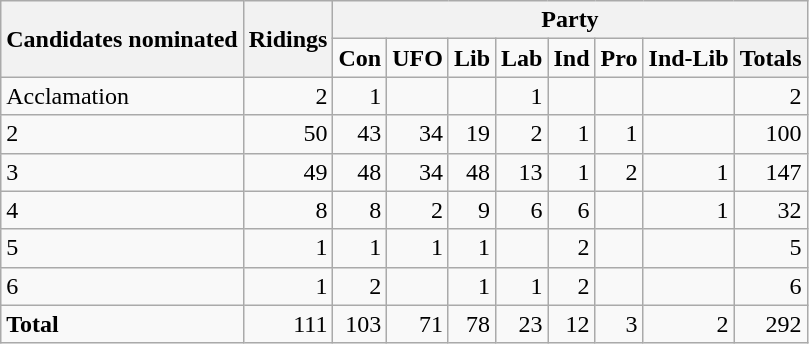<table class="wikitable" style="text-align:right;">
<tr>
<th rowspan="2">Candidates nominated</th>
<th rowspan="2">Ridings</th>
<th colspan="8">Party</th>
</tr>
<tr>
<td><strong>Con</strong></td>
<td><strong>UFO</strong></td>
<td><strong>Lib</strong></td>
<td><strong>Lab</strong></td>
<td><strong>Ind</strong></td>
<td><strong>Pro</strong></td>
<td><strong>Ind-Lib</strong></td>
<th>Totals</th>
</tr>
<tr>
<td style="text-align:left;">Acclamation</td>
<td>2</td>
<td>1</td>
<td></td>
<td></td>
<td>1</td>
<td></td>
<td></td>
<td></td>
<td>2</td>
</tr>
<tr>
<td style="text-align:left;">2</td>
<td>50</td>
<td>43</td>
<td>34</td>
<td>19</td>
<td>2</td>
<td>1</td>
<td>1</td>
<td></td>
<td>100</td>
</tr>
<tr>
<td style="text-align:left;">3</td>
<td>49</td>
<td>48</td>
<td>34</td>
<td>48</td>
<td>13</td>
<td>1</td>
<td>2</td>
<td>1</td>
<td>147</td>
</tr>
<tr>
<td style="text-align:left;">4</td>
<td>8</td>
<td>8</td>
<td>2</td>
<td>9</td>
<td>6</td>
<td>6</td>
<td></td>
<td>1</td>
<td>32</td>
</tr>
<tr>
<td style="text-align:left;">5</td>
<td>1</td>
<td>1</td>
<td>1</td>
<td>1</td>
<td></td>
<td>2</td>
<td></td>
<td></td>
<td>5</td>
</tr>
<tr>
<td style="text-align:left;">6</td>
<td>1</td>
<td>2</td>
<td></td>
<td>1</td>
<td>1</td>
<td>2</td>
<td></td>
<td></td>
<td>6</td>
</tr>
<tr>
<td style="text-align:left;"><strong>Total</strong></td>
<td>111</td>
<td>103</td>
<td>71</td>
<td>78</td>
<td>23</td>
<td>12</td>
<td>3</td>
<td>2</td>
<td>292</td>
</tr>
</table>
